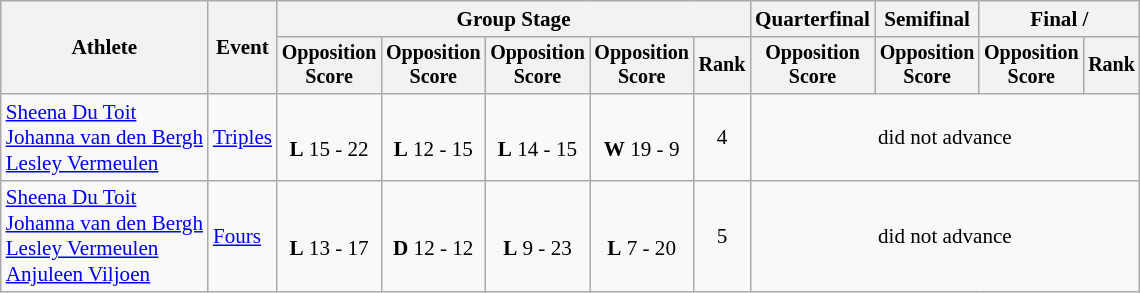<table class="wikitable" style="font-size:88%">
<tr>
<th rowspan=2>Athlete</th>
<th rowspan=2>Event</th>
<th colspan=5>Group Stage</th>
<th>Quarterfinal</th>
<th>Semifinal</th>
<th colspan=2>Final / </th>
</tr>
<tr style="font-size:95%">
<th>Opposition<br>Score</th>
<th>Opposition<br>Score</th>
<th>Opposition<br>Score</th>
<th>Opposition<br>Score</th>
<th>Rank</th>
<th>Opposition<br>Score</th>
<th>Opposition<br>Score</th>
<th>Opposition<br>Score</th>
<th>Rank</th>
</tr>
<tr align=center>
<td align=left><a href='#'>Sheena Du Toit</a><br><a href='#'>Johanna van den Bergh</a><br><a href='#'>Lesley Vermeulen</a></td>
<td align=left><a href='#'>Triples</a></td>
<td><br><strong>L</strong> 15 - 22</td>
<td><br><strong>L</strong> 12 - 15</td>
<td><br><strong>L</strong> 14 - 15</td>
<td><br><strong>W</strong> 19 - 9</td>
<td>4</td>
<td colspan=4>did not advance</td>
</tr>
<tr align=center>
<td align=left><a href='#'>Sheena Du Toit</a><br><a href='#'>Johanna van den Bergh</a><br><a href='#'>Lesley Vermeulen</a><br><a href='#'>Anjuleen Viljoen</a></td>
<td align=left><a href='#'>Fours</a></td>
<td><br><strong>L</strong> 13 - 17</td>
<td><br><strong>D</strong> 12 - 12</td>
<td><br><strong>L</strong> 9 - 23</td>
<td><br><strong>L</strong> 7 - 20</td>
<td>5</td>
<td colspan=4>did not advance</td>
</tr>
</table>
